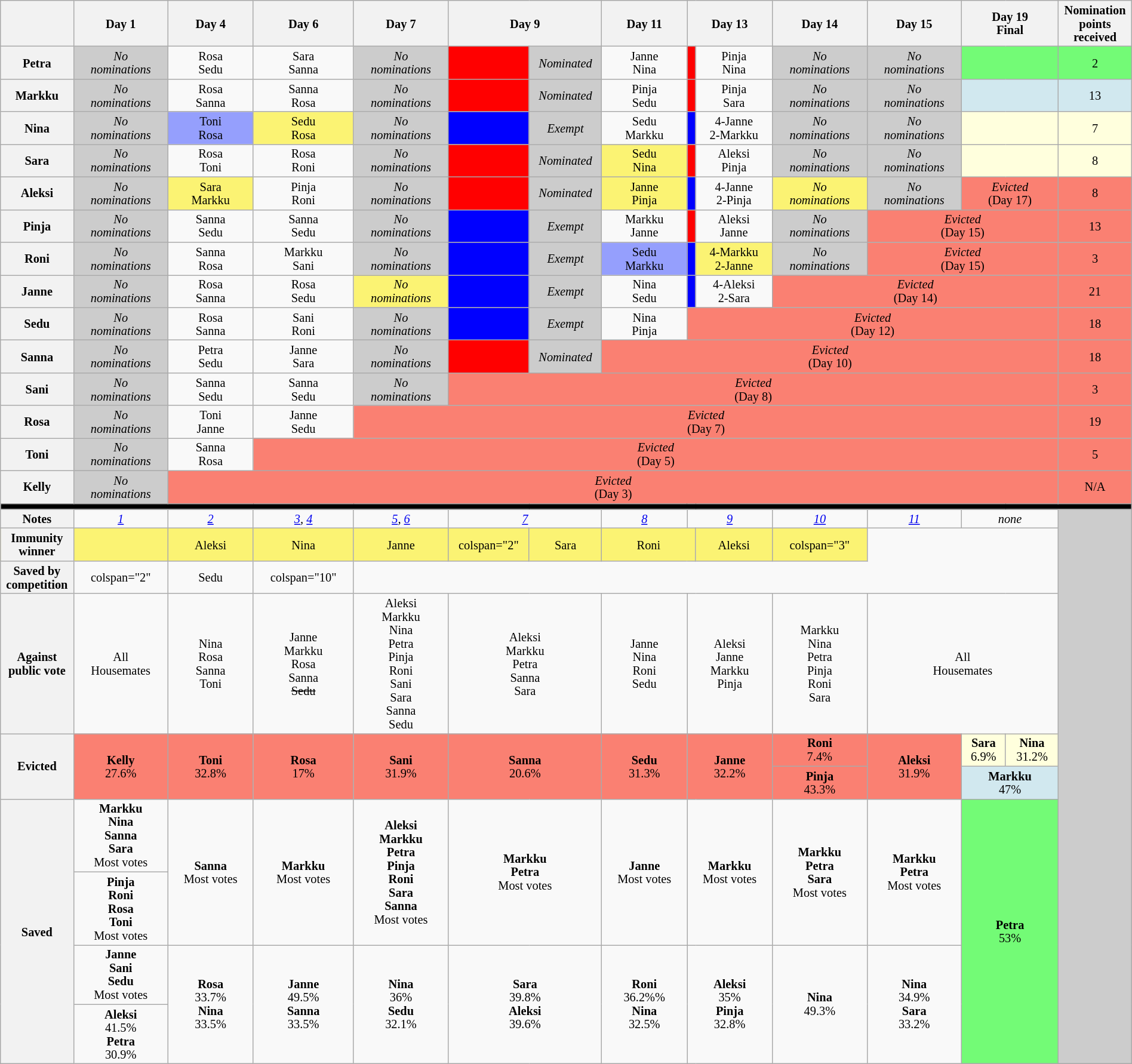<table class="wikitable" style="font-size:85%; text-align:center; line-height:15px; width:100%;">
<tr>
<th style="width: 1%;"></th>
<th style="width: 5%;">Day 1</th>
<th style="width: 5%;">Day 4</th>
<th style="width: 5%;">Day 6</th>
<th style="width: 5%;">Day 7</th>
<th colspan="2" style="width: 5%;">Day 9</th>
<th style="width: 5%;">Day 11</th>
<th colspan="2" style="width: 5%;">Day 13</th>
<th style="width: 5%;">Day 14</th>
<th style="width: 5%;">Day 15</th>
<th colspan="2" style="width: 5%;">Day 19<br>Final</th>
<th style="width: 1%;">Nomination<br>points<br>received</th>
</tr>
<tr>
<th>Petra</th>
<td style="background:#CCC"><em>No<br>nominations</em></td>
<td>Rosa<br>Sedu</td>
<td>Sara<br>Sanna</td>
<td style="background:#CCC"><em>No<br>nominations</em></td>
<td style="background:red; width:0.1"></td>
<td style="background:#CCC" style="background:#959FFD;"><em>Nominated</em></td>
<td>Janne<br>Nina</td>
<td style="background:red; width:0.1"></td>
<td style="background:width:4.9">Pinja<br>Nina</td>
<td style="background:#CCC"><em>No<br>nominations</em></td>
<td style="background:#CCC"><em>No<br>nominations</em></td>
<td colspan="2" style="background:#73FB76"></td>
<td style="background:#73FB76">2</td>
</tr>
<tr>
<th>Markku</th>
<td style="background:#CCC"><em>No<br>nominations</em></td>
<td>Rosa<br>Sanna</td>
<td>Sanna<br>Rosa</td>
<td style="background:#CCC"><em>No<br>nominations</em></td>
<td style="background:red; width:0.1"></td>
<td style="background:#CCC; width:4.9" style="background:#959FFD;"><em>Nominated</em></td>
<td>Pinja<br>Sedu</td>
<td style="background:red; width:0.1"></td>
<td style="background:width:4.9">Pinja<br>Sara</td>
<td style="background:#CCC"><em>No<br>nominations</em></td>
<td style="background:#CCC"><em>No<br>nominations</em></td>
<td colspan="2" style="background:#D1E8EF"></td>
<td style="background:#D1E8EF">13</td>
</tr>
<tr>
<th>Nina</th>
<td style="background:#CCC"><em>No<br>nominations</em></td>
<td style="background:#959FFD;">Toni<br>Rosa</td>
<td style="background:#FBF373">Sedu<br>Rosa</td>
<td style="background:#CCC"><em>No<br>nominations</em></td>
<td style="background:blue; width:0.1"></td>
<td style="background:#CCC; width:4.9" style="background:#FBF373"><em>Exempt</em></td>
<td>Sedu<br>Markku</td>
<td style="background:blue; width:0.1"></td>
<td style="background:width:4.9">4-Janne<br>2-Markku</td>
<td style="background:#CCC"><em>No<br>nominations</em></td>
<td style="background:#CCC"><em>No<br>nominations</em></td>
<td colspan="2" style="background:#FFFFDD"></td>
<td style="background:#FFFFDD">7</td>
</tr>
<tr>
<th>Sara</th>
<td style="background:#CCC"><em>No<br>nominations</em></td>
<td>Rosa<br>Toni</td>
<td>Rosa<br>Roni</td>
<td style="background:#CCC"><em>No<br>nominations</em></td>
<td style="background:red; width:0.1"></td>
<td style="background:#CCC; width:4.9" style="background:#959FFD;"><em>Nominated</em></td>
<td style="background:#FBF373">Sedu<br>Nina</td>
<td style="background:red; width:0.1"></td>
<td style="background:width:4.9">Aleksi<br>Pinja</td>
<td style="background:#CCC"><em>No<br>nominations</em></td>
<td style="background:#CCC"><em>No<br>nominations</em></td>
<td colspan="2" style="background:#FFFFDD"></td>
<td style="background:#FFFFDD">8</td>
</tr>
<tr>
<th>Aleksi</th>
<td style="background:#CCC"><em>No<br>nominations</em></td>
<td style="background:#FBF373">Sara<br>Markku</td>
<td>Pinja<br>Roni</td>
<td style="background:#CCC"><em>No<br>nominations</em></td>
<td style="background:red; width:0.1"></td>
<td style="background:#CCC; width:4.9" style="background:#959FFD;"><em>Nominated</em></td>
<td style="background:#FBF373">Janne<br>Pinja</td>
<td style="background:blue; width:0.1"></td>
<td style="background:width:4.9">4-Janne<br>2-Pinja</td>
<td style="background:#FBF373"><em>No<br>nominations</em></td>
<td style="background:#CCC"><em>No<br>nominations</em></td>
<td colspan="2" style="background:salmon"><em>Evicted</em><br>(Day 17)</td>
<td style="background:salmon">8</td>
</tr>
<tr>
<th>Pinja</th>
<td style="background:#CCC"><em>No<br>nominations</em></td>
<td>Sanna<br>Sedu</td>
<td>Sanna<br>Sedu</td>
<td style="background:#CCC"><em>No<br>nominations</em></td>
<td style="background:blue; width:0.1"></td>
<td style="background:#CCC; width:4.9" style="background:#FBF373"><em>Exempt</em></td>
<td>Markku<br>Janne</td>
<td style="background:red; width:0.1"></td>
<td style="background:width:4.9">Aleksi<br>Janne</td>
<td style="background:#CCC"><em>No<br>nominations</em></td>
<td colspan="3" style="background:salmon"><em>Evicted</em><br>(Day 15)</td>
<td style="background:salmon">13</td>
</tr>
<tr>
<th>Roni</th>
<td style="background:#CCC"><em>No<br>nominations</em></td>
<td>Sanna<br>Rosa</td>
<td>Markku<br>Sani</td>
<td style="background:#CCC"><em>No<br>nominations</em></td>
<td style="background:blue; width:0.1"></td>
<td style="background:#CCC; width:4.9" style="background:#FBF373"><em>Exempt</em></td>
<td style="background:#959FFD;">Sedu<br>Markku</td>
<td style="background:blue; width:0.1"></td>
<td style="background:#FBF373; width:4.9">4-Markku<br>2-Janne</td>
<td style="background:#CCC"><em>No<br>nominations</em></td>
<td colspan="3" style="background:salmon"><em>Evicted</em><br>(Day 15)</td>
<td style="background:salmon">3</td>
</tr>
<tr>
<th>Janne</th>
<td style="background:#CCC"><em>No<br>nominations</em></td>
<td>Rosa<br>Sanna</td>
<td>Rosa<br>Sedu</td>
<td style="background:#FBF373"><em>No<br>nominations</em></td>
<td style="background:blue; width:0.1"></td>
<td style="background:#CCC; width:4.9" style="background:#FBF373"><em>Exempt</em></td>
<td>Nina<br>Sedu</td>
<td style="background:blue; width:0.1"></td>
<td style="background:width:4.9">4-Aleksi<br>2-Sara</td>
<td colspan="4" style="background:salmon"><em>Evicted</em><br>(Day 14)</td>
<td style="background:salmon">21</td>
</tr>
<tr>
<th>Sedu</th>
<td style="background:#CCC"><em>No<br>nominations</em></td>
<td>Rosa<br>Sanna</td>
<td>Sani<br>Roni</td>
<td style="background:#CCC"><em>No<br>nominations</em></td>
<td style="background:blue; width:0.1"></td>
<td style="background:#CCC; width:4.9" style="background:#FBF373"><em>Exempt</em></td>
<td>Nina<br>Pinja</td>
<td colspan="6" style="background:salmon"><em>Evicted</em><br>(Day 12)</td>
<td style="background:salmon">18</td>
</tr>
<tr>
<th>Sanna</th>
<td style="background:#CCC"><em>No<br>nominations</em></td>
<td>Petra<br>Sedu</td>
<td>Janne<br>Sara</td>
<td style="background:#CCC"><em>No<br>nominations</em></td>
<td style="background:red; width:0.1"></td>
<td style="background:#CCC; width:4.9" style="background:#959FFD;"><em>Nominated</em></td>
<td colspan="7" style="background:salmon"><em>Evicted</em><br>(Day 10)</td>
<td style="background:salmon">18</td>
</tr>
<tr>
<th>Sani</th>
<td style="background:#CCC"><em>No<br>nominations</em></td>
<td>Sanna<br>Sedu</td>
<td>Sanna<br>Sedu</td>
<td style="background:#CCC"><em>No<br>nominations</em></td>
<td colspan="9" style="background:salmon"><em>Evicted</em><br>(Day 8)</td>
<td style="background:salmon">3</td>
</tr>
<tr>
<th>Rosa</th>
<td style="background:#CCC"><em>No<br>nominations</em></td>
<td>Toni<br>Janne</td>
<td>Janne<br>Sedu</td>
<td colspan="10" style="background:salmon"><em>Evicted</em><br>(Day 7)</td>
<td style="background:salmon">19</td>
</tr>
<tr>
<th>Toni</th>
<td style="background:#CCC"><em>No<br>nominations</em></td>
<td>Sanna<br>Rosa</td>
<td colspan="11" style="background:salmon"><em>Evicted</em><br>(Day 5)</td>
<td style="background:salmon">5</td>
</tr>
<tr>
<th>Kelly</th>
<td style="background:#CCC"><em>No<br>nominations</em></td>
<td colspan="12" style="background:salmon"><em>Evicted</em><br>(Day 3)</td>
<td style="background:salmon">N/A</td>
</tr>
<tr>
<th colspan="15" style="background:black;"></th>
</tr>
<tr>
<th>Notes</th>
<td><em><a href='#'>1</a></em></td>
<td><em><a href='#'>2</a></em></td>
<td><em><a href='#'>3</a>, <a href='#'>4</a></em></td>
<td><em><a href='#'>5</a>, <a href='#'>6</a></em></td>
<td colspan="2"><em><a href='#'>7</a></em></td>
<td><em><a href='#'>8</a></em></td>
<td colspan="2"><em><a href='#'>9</a></em></td>
<td><em><a href='#'>10</a></em></td>
<td><em><a href='#'>11</a></em></td>
<td colspan="2"><em>none</em></td>
<td rowspan="10" style="background:#CCC"></td>
</tr>
<tr style="background:#FBF373" |>
<th>Immunity<br>winner</th>
<td></td>
<td>Aleksi</td>
<td>Nina</td>
<td>Janne</td>
<td>colspan="2" </td>
<td>Sara</td>
<td colspan="2">Roni</td>
<td>Aleksi</td>
<td>colspan="3" </td>
</tr>
<tr>
<th>Saved by competition</th>
<td>colspan="2" </td>
<td>Sedu</td>
<td>colspan="10" </td>
</tr>
<tr>
<th>Against<br>public vote</th>
<td>All<br>Housemates</td>
<td>Nina<br>Rosa<br>Sanna<br>Toni</td>
<td>Janne<br>Markku<br>Rosa<br>Sanna<br><s>Sedu</s></td>
<td>Aleksi<br>Markku<br>Nina<br>Petra<br>Pinja<br>Roni<br>Sani<br>Sara<br>Sanna<br>Sedu</td>
<td colspan="2">Aleksi<br>Markku<br>Petra<br>Sanna<br>Sara</td>
<td>Janne<br>Nina<br>Roni<br>Sedu</td>
<td colspan="2">Aleksi<br>Janne<br>Markku<br>Pinja</td>
<td>Markku<br>Nina<br>Petra<br>Pinja<br>Roni<br>Sara</td>
<td colspan="3">All<br>Housemates</td>
</tr>
<tr>
<th rowspan="2">Evicted</th>
<td rowspan="2" style="background:salmon;"><strong>Kelly</strong><br>27.6%<br></td>
<td rowspan="2" style="background:salmon;"><strong>Toni</strong><br>32.8%<br></td>
<td rowspan="2" style="background:salmon;"><strong>Rosa</strong><br>17%<br></td>
<td rowspan="2" style="background:salmon;"><strong>Sani</strong><br>31.9%<br></td>
<td rowspan="2" colspan="2" style="background:salmon;"><strong>Sanna</strong><br>20.6%<br></td>
<td rowspan="2" style="background:salmon;"><strong>Sedu</strong><br>31.3%<br></td>
<td rowspan="2" colspan="2" style="background:salmon"><strong>Janne</strong><br>32.2%<br></td>
<td style="background:salmon;"><strong>Roni</strong><br>7.4%<br></td>
<td rowspan="2" style="background:salmon;"><strong>Aleksi</strong><br>31.9%<br></td>
<td style="background:#FFFFDD;"><strong>Sara</strong><br>6.9%<br></td>
<td style="background:#FFFFDD;"><strong>Nina</strong><br>31.2%<br></td>
</tr>
<tr>
<td style="background:salmon;"><strong>Pinja</strong><br>43.3%<br></td>
<td colspan="2" style="background:#D1E8EF;"><strong>Markku</strong><br>47%<br></td>
</tr>
<tr>
<th rowspan="4">Saved</th>
<td><strong>Markku<br>Nina<br>Sanna<br>Sara</strong><br>Most votes<br></td>
<td rowspan="2"><strong>Sanna</strong><br>Most votes<br></td>
<td rowspan="2"><strong>Markku</strong><br>Most votes<br></td>
<td rowspan="2"><strong>Aleksi<br>Markku<br>Petra<br>Pinja<br>Roni<br>Sara<br>Sanna</strong><br>Most votes<br></td>
<td colspan="2" rowspan="2"><strong>Markku<br>Petra</strong><br>Most votes<br></td>
<td rowspan="2"><strong>Janne</strong><br>Most votes<br></td>
<td colspan="2" rowspan="2"><strong>Markku</strong><br>Most votes<br></td>
<td rowspan="2"><strong>Markku</strong><br><strong>Petra</strong><br><strong>Sara</strong><br>Most votes<br></td>
<td rowspan="2"><strong>Markku</strong><br><strong>Petra</strong><br>Most votes<br></td>
<td colspan="2" rowspan="4" style="background:#73FB76;"><strong>Petra</strong><br>53%<br></td>
</tr>
<tr>
<td><strong>Pinja<br>Roni<br>Rosa<br>Toni</strong><br>Most votes<br></td>
</tr>
<tr>
<td><strong>Janne<br>Sani<br>Sedu</strong><br>Most votes<br></td>
<td rowspan="2"><strong>Rosa</strong><br>33.7%<br><strong>Nina</strong><br>33.5%<br></td>
<td rowspan="2"><strong>Janne</strong><br>49.5%<br><strong>Sanna</strong><br>33.5%<br></td>
<td rowspan="2"><strong>Nina</strong><br>36%<br><strong>Sedu</strong><br>32.1%<br></td>
<td colspan="2" rowspan="2"><strong>Sara</strong><br>39.8%<br><strong>Aleksi</strong><br>39.6%<br></td>
<td rowspan="2"><strong>Roni</strong><br>36.2%%<br><strong>Nina</strong><br>32.5%<br></td>
<td colspan="2" rowspan="2"><strong>Aleksi</strong><br>35%<br><strong>Pinja</strong><br>32.8%<br></td>
<td rowspan="2"><strong>Nina</strong><br>49.3%<br></td>
<td rowspan="2"><strong>Nina</strong><br>34.9%<br><strong>Sara</strong><br>33.2%<br></td>
</tr>
<tr>
<td><strong>Aleksi</strong><br>41.5%<br><strong>Petra</strong><br>30.9%<br></td>
</tr>
</table>
